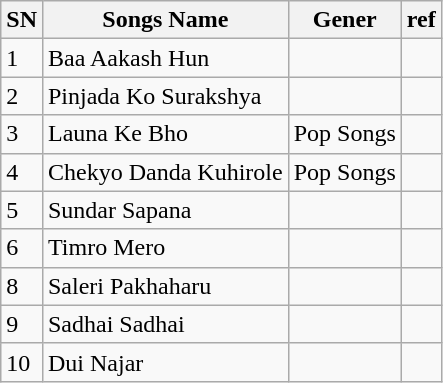<table class="wikitable sortable">
<tr>
<th>SN</th>
<th>Songs Name</th>
<th>Gener</th>
<th>ref</th>
</tr>
<tr>
<td>1</td>
<td>Baa Aakash Hun</td>
<td></td>
<td></td>
</tr>
<tr>
<td>2</td>
<td>Pinjada Ko Surakshya</td>
<td></td>
<td></td>
</tr>
<tr>
<td>3</td>
<td>Launa Ke Bho</td>
<td>Pop Songs</td>
<td></td>
</tr>
<tr>
<td>4</td>
<td>Chekyo Danda Kuhirole</td>
<td>Pop Songs</td>
<td></td>
</tr>
<tr>
<td>5</td>
<td>Sundar Sapana</td>
<td></td>
<td></td>
</tr>
<tr>
<td>6</td>
<td>Timro Mero</td>
<td></td>
<td></td>
</tr>
<tr>
<td>8</td>
<td>Saleri Pakhaharu</td>
<td></td>
<td></td>
</tr>
<tr>
<td>9</td>
<td>Sadhai Sadhai</td>
<td></td>
<td></td>
</tr>
<tr>
<td>10</td>
<td>Dui Najar</td>
<td></td>
<td></td>
</tr>
</table>
